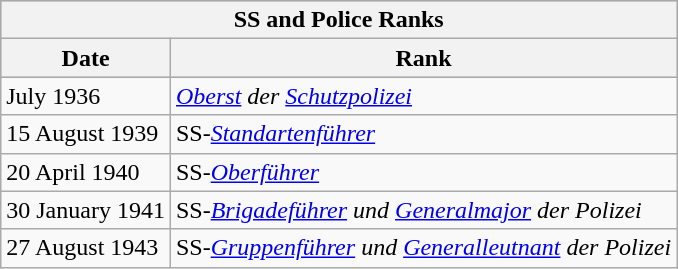<table class="wikitable float-right">
<tr bgcolor="silver">
<th colspan = "2">SS and Police Ranks</th>
</tr>
<tr bgcolor="silver">
<th>Date</th>
<th>Rank</th>
</tr>
<tr>
<td>July 1936</td>
<td><em><a href='#'>Oberst</a> der <a href='#'>Schutzpolizei</a></em></td>
</tr>
<tr>
<td>15 August 1939</td>
<td>SS-<em><a href='#'>Standartenführer</a></em></td>
</tr>
<tr>
<td>20 April 1940</td>
<td>SS-<em><a href='#'>Oberführer</a></em></td>
</tr>
<tr>
<td>30 January 1941</td>
<td>SS-<em><a href='#'>Brigadeführer</a> und <a href='#'>Generalmajor</a> der Polizei</em></td>
</tr>
<tr>
<td>27 August 1943</td>
<td>SS-<em><a href='#'>Gruppenführer</a> und <a href='#'>Generalleutnant</a> der Polizei</em></td>
</tr>
</table>
